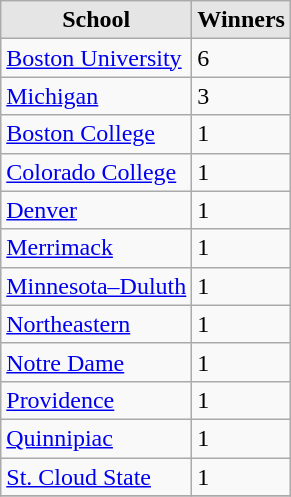<table class="wikitable">
<tr>
<th style="background:#e5e5e5;">School</th>
<th style="background:#e5e5e5;">Winners</th>
</tr>
<tr>
<td><a href='#'>Boston University</a></td>
<td>6</td>
</tr>
<tr>
<td><a href='#'>Michigan</a></td>
<td>3</td>
</tr>
<tr>
<td><a href='#'>Boston College</a></td>
<td>1</td>
</tr>
<tr>
<td><a href='#'>Colorado College</a></td>
<td>1</td>
</tr>
<tr>
<td><a href='#'>Denver</a></td>
<td>1</td>
</tr>
<tr>
<td><a href='#'>Merrimack</a></td>
<td>1</td>
</tr>
<tr>
<td><a href='#'>Minnesota–Duluth</a></td>
<td>1</td>
</tr>
<tr>
<td><a href='#'>Northeastern</a></td>
<td>1</td>
</tr>
<tr>
<td><a href='#'>Notre Dame</a></td>
<td>1</td>
</tr>
<tr>
<td><a href='#'>Providence</a></td>
<td>1</td>
</tr>
<tr>
<td><a href='#'>Quinnipiac</a></td>
<td>1</td>
</tr>
<tr>
<td><a href='#'>St. Cloud State</a></td>
<td>1</td>
</tr>
<tr>
</tr>
</table>
